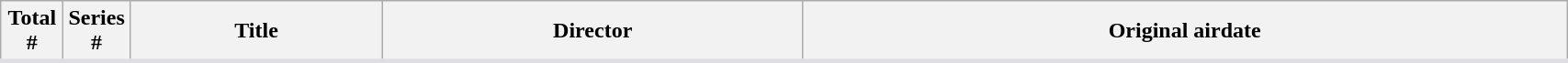<table class="wikitable plainrowheaders" style="background: White; border-bottom: 3px solid #dedde2; width:90%">
<tr>
<th width="4%">Total<br>#</th>
<th width="4%">Series<br>#</th>
<th>Title</th>
<th>Director</th>
<th>Original airdate<br>




</th>
</tr>
</table>
